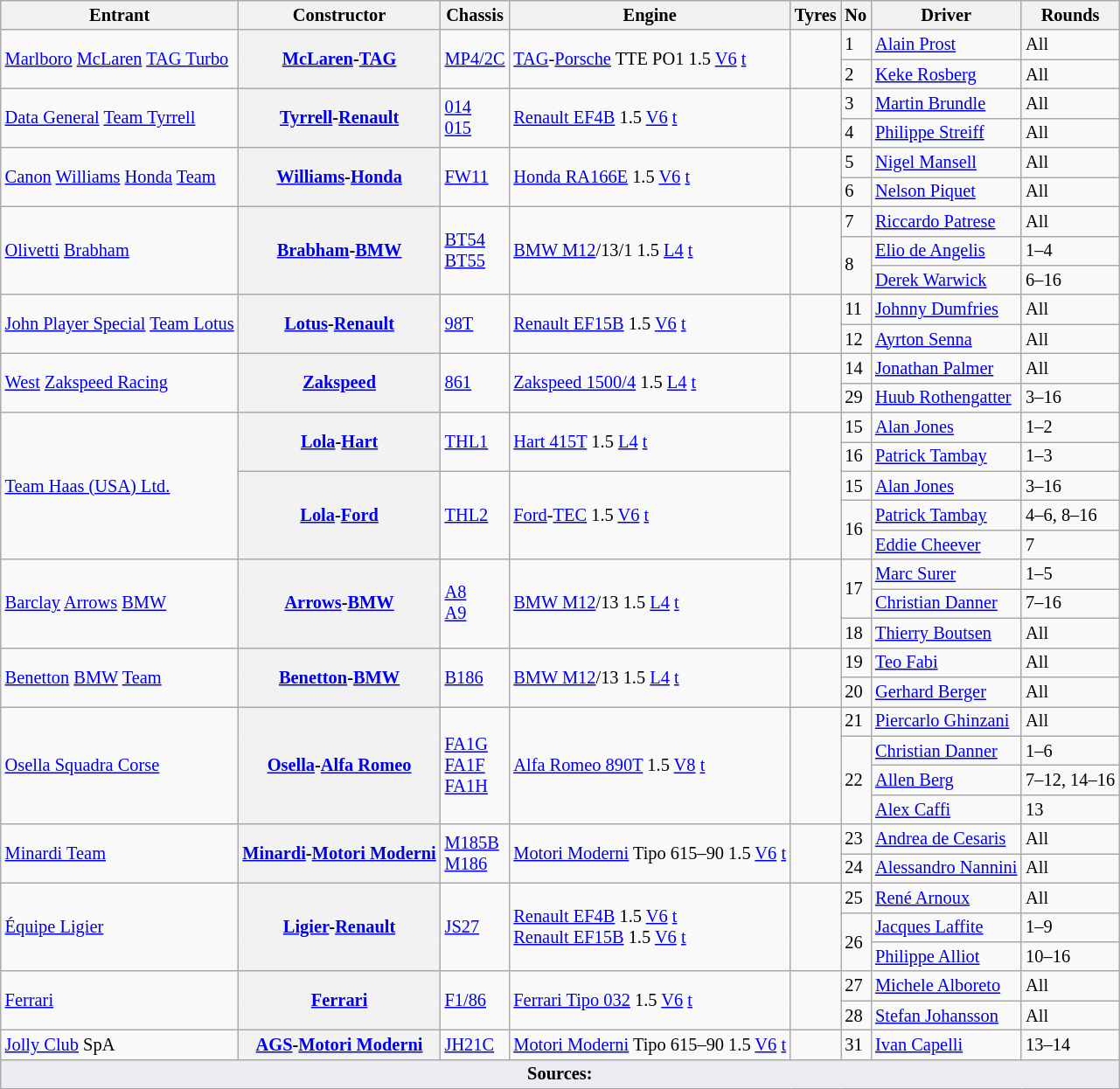<table class="wikitable sortable" style="font-size: 85%">
<tr>
<th>Entrant</th>
<th>Constructor</th>
<th>Chassis</th>
<th>Engine</th>
<th>Tyres</th>
<th>No</th>
<th>Driver</th>
<th>Rounds</th>
</tr>
<tr>
<td rowspan="2"> <a href='#'>Marlboro</a> <a href='#'>McLaren</a> <a href='#'>TAG Turbo</a></td>
<th rowspan="2"><a href='#'>McLaren</a>-<a href='#'>TAG</a></th>
<td rowspan="2"><a href='#'>MP4/2C</a></td>
<td rowspan="2"><a href='#'>TAG</a>-<a href='#'>Porsche</a> TTE PO1 1.5 <a href='#'>V6</a> <a href='#'>t</a></td>
<td rowspan="2"></td>
<td>1</td>
<td> <a href='#'>Alain Prost</a></td>
<td>All</td>
</tr>
<tr>
<td>2</td>
<td> <a href='#'>Keke Rosberg</a></td>
<td>All</td>
</tr>
<tr>
<td rowspan="2"> <a href='#'>Data General</a> <a href='#'>Team Tyrrell</a></td>
<th rowspan="2"><a href='#'>Tyrrell</a>-<a href='#'>Renault</a></th>
<td rowspan="2"><a href='#'>014</a><br><a href='#'>015</a></td>
<td rowspan="2"><a href='#'>Renault EF4B</a> 1.5 <a href='#'>V6</a> <a href='#'>t</a></td>
<td rowspan="2"></td>
<td>3</td>
<td> <a href='#'>Martin Brundle</a></td>
<td>All</td>
</tr>
<tr>
<td>4</td>
<td> <a href='#'>Philippe Streiff</a></td>
<td>All</td>
</tr>
<tr>
<td rowspan="2"> <a href='#'>Canon</a> <a href='#'>Williams</a> <a href='#'>Honda</a> <a href='#'>Team</a></td>
<th rowspan="2"><a href='#'>Williams</a>-<a href='#'>Honda</a></th>
<td rowspan="2"><a href='#'>FW11</a></td>
<td rowspan="2"><a href='#'>Honda RA166E</a> 1.5 <a href='#'>V6</a> <a href='#'>t</a></td>
<td rowspan="2"></td>
<td>5</td>
<td> <a href='#'>Nigel Mansell</a></td>
<td>All</td>
</tr>
<tr>
<td>6</td>
<td> <a href='#'>Nelson Piquet</a></td>
<td>All</td>
</tr>
<tr>
<td rowspan="3"> <a href='#'>Olivetti</a> <a href='#'>Brabham</a></td>
<th rowspan="3"><a href='#'>Brabham</a>-<a href='#'>BMW</a></th>
<td rowspan="3"><a href='#'>BT54</a><br><a href='#'>BT55</a></td>
<td rowspan="3"><a href='#'>BMW M12</a>/13/1 1.5 <a href='#'>L4</a> <a href='#'>t</a></td>
<td rowspan="3"></td>
<td>7</td>
<td> <a href='#'>Riccardo Patrese</a></td>
<td>All</td>
</tr>
<tr>
<td rowspan="2">8</td>
<td> <a href='#'>Elio de Angelis</a></td>
<td>1–4</td>
</tr>
<tr>
<td> <a href='#'>Derek Warwick</a></td>
<td>6–16</td>
</tr>
<tr>
<td rowspan="2" nowrap> <a href='#'>John Player Special</a> <a href='#'>Team Lotus</a></td>
<th rowspan="2"><a href='#'>Lotus</a>-<a href='#'>Renault</a></th>
<td rowspan="2"><a href='#'>98T</a></td>
<td rowspan="2"><a href='#'>Renault EF15B</a> 1.5 <a href='#'>V6</a> <a href='#'>t</a></td>
<td rowspan="2"></td>
<td>11</td>
<td> <a href='#'>Johnny Dumfries</a></td>
<td>All</td>
</tr>
<tr>
<td>12</td>
<td> <a href='#'>Ayrton Senna</a></td>
<td>All</td>
</tr>
<tr>
<td rowspan="2"> <a href='#'>West</a> <a href='#'>Zakspeed Racing</a></td>
<th rowspan="2"><a href='#'>Zakspeed</a></th>
<td rowspan="2"><a href='#'>861</a></td>
<td rowspan="2"><a href='#'>Zakspeed 1500/4</a> 1.5 <a href='#'>L4</a> <a href='#'>t</a></td>
<td rowspan="2"></td>
<td>14</td>
<td> <a href='#'>Jonathan Palmer</a></td>
<td>All</td>
</tr>
<tr>
<td>29</td>
<td> <a href='#'>Huub Rothengatter</a></td>
<td>3–16</td>
</tr>
<tr>
<td rowspan="5"> <a href='#'>Team Haas (USA) Ltd.</a></td>
<th rowspan="2"><a href='#'>Lola</a>-<a href='#'>Hart</a></th>
<td rowspan="2"><a href='#'>THL1</a></td>
<td rowspan="2"><a href='#'>Hart 415T</a> 1.5 <a href='#'>L4</a> <a href='#'>t</a></td>
<td rowspan="5"></td>
<td>15</td>
<td> <a href='#'>Alan Jones</a></td>
<td>1–2</td>
</tr>
<tr>
<td>16</td>
<td> <a href='#'>Patrick Tambay</a></td>
<td>1–3</td>
</tr>
<tr>
<th rowspan="3"><a href='#'>Lola</a>-<a href='#'>Ford</a></th>
<td rowspan="3"><a href='#'>THL2</a></td>
<td rowspan="3"><a href='#'>Ford</a>-<a href='#'>TEC</a> 1.5 <a href='#'>V6</a> <a href='#'>t</a></td>
<td>15</td>
<td> <a href='#'>Alan Jones</a></td>
<td>3–16</td>
</tr>
<tr>
<td rowspan="2">16</td>
<td> <a href='#'>Patrick Tambay</a></td>
<td>4–6, 8–16</td>
</tr>
<tr>
<td> <a href='#'>Eddie Cheever</a></td>
<td>7</td>
</tr>
<tr>
<td rowspan="3"> <a href='#'>Barclay</a> <a href='#'>Arrows</a> <a href='#'>BMW</a></td>
<th rowspan="3"><a href='#'>Arrows</a>-<a href='#'>BMW</a></th>
<td rowspan="3"><a href='#'>A8</a><br><a href='#'>A9</a></td>
<td rowspan="3"><a href='#'>BMW M12</a>/13 1.5 <a href='#'>L4</a> <a href='#'>t</a></td>
<td rowspan="3"></td>
<td rowspan="2">17</td>
<td> <a href='#'>Marc Surer</a></td>
<td>1–5</td>
</tr>
<tr>
<td> <a href='#'>Christian Danner</a></td>
<td>7–16</td>
</tr>
<tr>
<td>18</td>
<td> <a href='#'>Thierry Boutsen</a></td>
<td>All</td>
</tr>
<tr>
<td rowspan="2"> <a href='#'>Benetton</a> <a href='#'>BMW</a> <a href='#'>Team</a></td>
<th rowspan="2"><a href='#'>Benetton</a>-<a href='#'>BMW</a></th>
<td rowspan="2"><a href='#'>B186</a></td>
<td rowspan="2"><a href='#'>BMW M12</a>/13 1.5 <a href='#'>L4</a> <a href='#'>t</a></td>
<td rowspan="2"></td>
<td>19</td>
<td> <a href='#'>Teo Fabi</a></td>
<td>All</td>
</tr>
<tr>
<td>20</td>
<td> <a href='#'>Gerhard Berger</a></td>
<td>All</td>
</tr>
<tr>
<td rowspan="4"> <a href='#'>Osella Squadra Corse</a></td>
<th rowspan="4"><a href='#'>Osella</a>-<a href='#'>Alfa Romeo</a></th>
<td rowspan="4"><a href='#'>FA1G</a><br><a href='#'>FA1F</a><br><a href='#'>FA1H</a></td>
<td rowspan="4"><a href='#'>Alfa Romeo 890T</a> 1.5 <a href='#'>V8</a> <a href='#'>t</a></td>
<td rowspan="4"></td>
<td>21</td>
<td> <a href='#'>Piercarlo Ghinzani</a></td>
<td>All</td>
</tr>
<tr>
<td rowspan="3">22</td>
<td> <a href='#'>Christian Danner</a></td>
<td>1–6</td>
</tr>
<tr>
<td> <a href='#'>Allen Berg</a></td>
<td nowrap>7–12, 14–16</td>
</tr>
<tr>
<td> <a href='#'>Alex Caffi</a></td>
<td>13</td>
</tr>
<tr>
<td rowspan="2"> <a href='#'>Minardi Team</a></td>
<th rowspan="2" nowrap><a href='#'>Minardi</a>-<a href='#'>Motori Moderni</a></th>
<td rowspan="2"><a href='#'>M185B</a><br><a href='#'>M186</a></td>
<td rowspan="2" nowrap><a href='#'>Motori Moderni</a> Tipo 615–90 1.5 <a href='#'>V6</a> <a href='#'>t</a></td>
<td rowspan="2"></td>
<td>23</td>
<td> <a href='#'>Andrea de Cesaris</a></td>
<td>All</td>
</tr>
<tr>
<td>24</td>
<td nowrap> <a href='#'>Alessandro Nannini</a></td>
<td>All</td>
</tr>
<tr>
<td rowspan="3"> <a href='#'>Équipe Ligier</a></td>
<th rowspan="3"><a href='#'>Ligier</a>-<a href='#'>Renault</a></th>
<td rowspan="3"><a href='#'>JS27</a></td>
<td rowspan="3"><a href='#'>Renault EF4B</a> 1.5 <a href='#'>V6</a> <a href='#'>t</a><br><a href='#'>Renault EF15B</a> 1.5 <a href='#'>V6</a> <a href='#'>t</a></td>
<td rowspan="3"></td>
<td>25</td>
<td> <a href='#'>René Arnoux</a></td>
<td>All</td>
</tr>
<tr>
<td rowspan="2">26</td>
<td> <a href='#'>Jacques Laffite</a></td>
<td>1–9</td>
</tr>
<tr>
<td> <a href='#'>Philippe Alliot</a></td>
<td>10–16</td>
</tr>
<tr>
<td rowspan="2"> <a href='#'>Ferrari</a></td>
<th rowspan="2"><a href='#'>Ferrari</a></th>
<td rowspan="2"><a href='#'>F1/86</a></td>
<td rowspan="2"><a href='#'>Ferrari Tipo 032</a> 1.5 <a href='#'>V6</a> <a href='#'>t</a></td>
<td rowspan="2"></td>
<td>27</td>
<td> <a href='#'>Michele Alboreto</a></td>
<td>All</td>
</tr>
<tr>
<td>28</td>
<td> <a href='#'>Stefan Johansson</a></td>
<td>All</td>
</tr>
<tr>
<td> <a href='#'>Jolly Club</a> SpA</td>
<th><a href='#'>AGS</a>-<a href='#'>Motori Moderni</a></th>
<td><a href='#'>JH21C</a></td>
<td><a href='#'>Motori Moderni</a> Tipo 615–90 1.5 <a href='#'>V6</a> <a href='#'>t</a></td>
<td></td>
<td>31</td>
<td> <a href='#'>Ivan Capelli</a></td>
<td>13–14</td>
</tr>
<tr class="sortbottom">
<td colspan="8" style="background-color:#EAECF0;text-align:center"><strong>Sources:</strong></td>
</tr>
</table>
